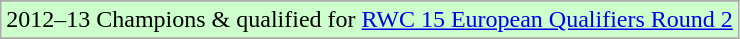<table class="wikitable">
<tr>
</tr>
<tr width=10px bgcolor="#ccffcc">
<td>2012–13 Champions & qualified for <a href='#'>RWC 15 European Qualifiers Round 2</a></td>
</tr>
<tr>
</tr>
</table>
